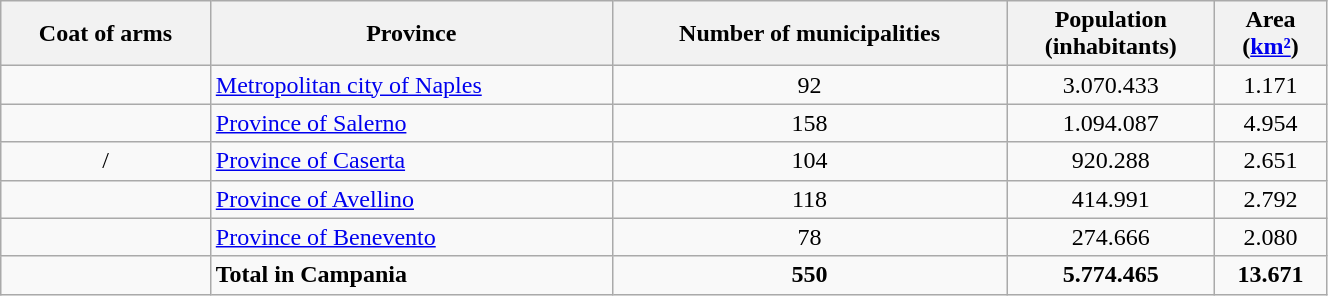<table class="wikitable" style="width:70%;">
<tr>
<th>Coat of arms</th>
<th>Province</th>
<th>Number of municipalities</th>
<th>Population<br>(inhabitants)</th>
<th>Area<br>(<a href='#'>km²</a>)</th>
</tr>
<tr>
<td align="center"></td>
<td><a href='#'>Metropolitan city of Naples</a></td>
<td align="center">92</td>
<td align="center">3.070.433</td>
<td align="center">1.171</td>
</tr>
<tr>
<td align="center"></td>
<td><a href='#'>Province of Salerno</a></td>
<td align="center">158</td>
<td align="center">1.094.087</td>
<td align="center">4.954</td>
</tr>
<tr>
<td align="center">/</td>
<td><a href='#'>Province of Caserta</a></td>
<td align="center">104</td>
<td align="center">920.288</td>
<td align="center">2.651</td>
</tr>
<tr>
<td align="center"></td>
<td><a href='#'>Province of Avellino</a></td>
<td align="center">118</td>
<td align="center">414.991</td>
<td align="center">2.792</td>
</tr>
<tr>
<td align="center"></td>
<td><a href='#'>Province of Benevento</a></td>
<td align="center">78</td>
<td align="center">274.666</td>
<td align="center">2.080</td>
</tr>
<tr>
<td align="center"></td>
<td><strong>Total in Campania</strong></td>
<td align="center"><strong>550</strong></td>
<td align="center"><strong>5.774.465</strong></td>
<td align="center"><strong>13.671</strong></td>
</tr>
</table>
